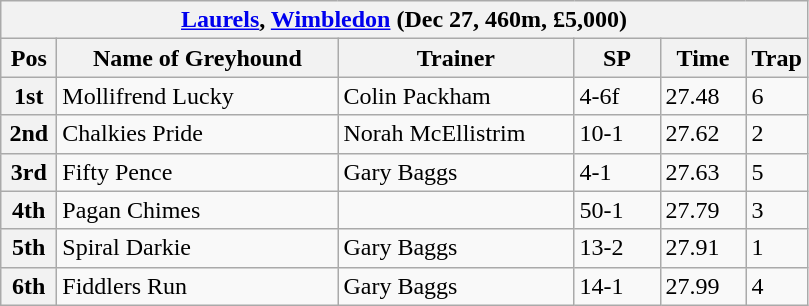<table class="wikitable">
<tr>
<th colspan="6"><a href='#'>Laurels</a>, <a href='#'>Wimbledon</a> (Dec 27, 460m, £5,000)</th>
</tr>
<tr>
<th width=30>Pos</th>
<th width=180>Name of Greyhound</th>
<th width=150>Trainer</th>
<th width=50>SP</th>
<th width=50>Time</th>
<th width=30>Trap</th>
</tr>
<tr>
<th>1st</th>
<td>Mollifrend Lucky</td>
<td>Colin Packham</td>
<td>4-6f</td>
<td>27.48</td>
<td>6</td>
</tr>
<tr>
<th>2nd</th>
<td>Chalkies Pride</td>
<td>Norah McEllistrim</td>
<td>10-1</td>
<td>27.62</td>
<td>2</td>
</tr>
<tr>
<th>3rd</th>
<td>Fifty Pence</td>
<td>Gary Baggs</td>
<td>4-1</td>
<td>27.63</td>
<td>5</td>
</tr>
<tr>
<th>4th</th>
<td>Pagan Chimes</td>
<td></td>
<td>50-1</td>
<td>27.79</td>
<td>3</td>
</tr>
<tr>
<th>5th</th>
<td>Spiral Darkie</td>
<td>Gary Baggs</td>
<td>13-2</td>
<td>27.91</td>
<td>1</td>
</tr>
<tr>
<th>6th</th>
<td>Fiddlers Run</td>
<td>Gary Baggs</td>
<td>14-1</td>
<td>27.99</td>
<td>4</td>
</tr>
</table>
